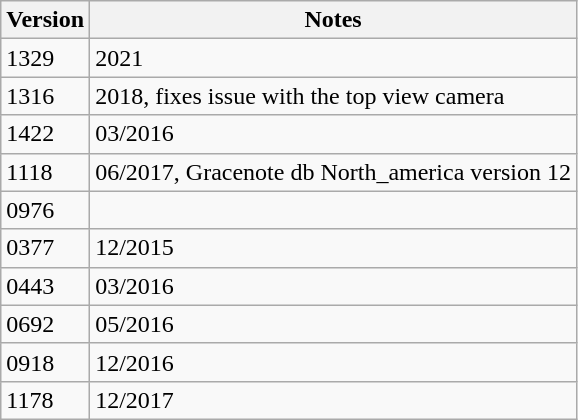<table class="wikitable sortable sticky-header">
<tr>
<th>Version</th>
<th>Notes</th>
</tr>
<tr>
<td>1329</td>
<td>2021</td>
</tr>
<tr>
<td>1316</td>
<td>2018, fixes issue with the top view camera</td>
</tr>
<tr>
<td>1422</td>
<td>03/2016</td>
</tr>
<tr>
<td>1118</td>
<td>06/2017, Gracenote db North_america version 12</td>
</tr>
<tr>
<td>0976</td>
<td></td>
</tr>
<tr>
<td>0377</td>
<td>12/2015</td>
</tr>
<tr>
<td>0443</td>
<td>03/2016</td>
</tr>
<tr>
<td>0692</td>
<td>05/2016</td>
</tr>
<tr>
<td>0918</td>
<td>12/2016</td>
</tr>
<tr>
<td>1178</td>
<td>12/2017</td>
</tr>
</table>
